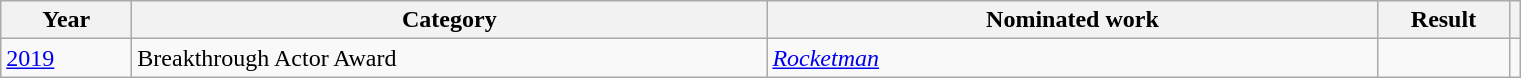<table class=wikitable>
<tr>
<th scope="col" style="width:5em;">Year</th>
<th scope="col" style="width:26em;">Category</th>
<th scope="col" style="width:25em;">Nominated work</th>
<th scope="col" style="width:5em;">Result</th>
<th></th>
</tr>
<tr>
<td><a href='#'>2019</a></td>
<td>Breakthrough Actor Award</td>
<td><em><a href='#'>Rocketman</a></em></td>
<td></td>
<td align="center"></td>
</tr>
</table>
